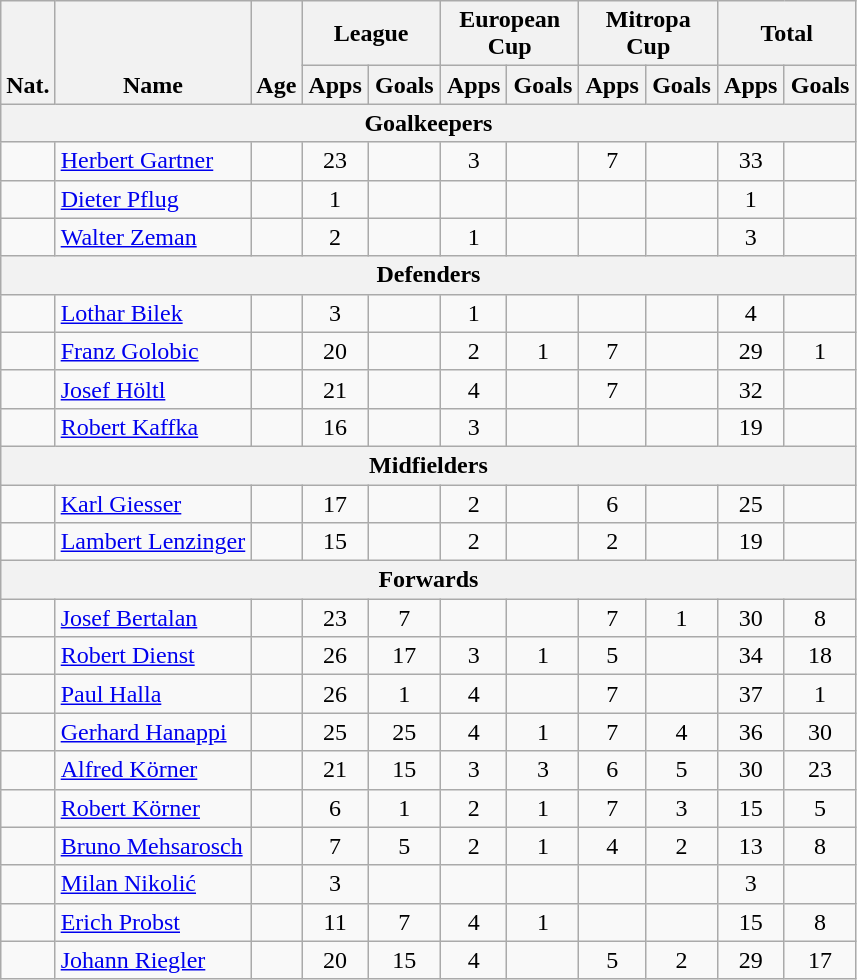<table class="wikitable" style="text-align:center">
<tr>
<th rowspan="2" valign="bottom">Nat.</th>
<th rowspan="2" valign="bottom">Name</th>
<th rowspan="2" valign="bottom">Age</th>
<th colspan="2" width="85">League</th>
<th colspan="2" width="85">European Cup</th>
<th colspan="2" width="85">Mitropa Cup</th>
<th colspan="2" width="85">Total</th>
</tr>
<tr>
<th>Apps</th>
<th>Goals</th>
<th>Apps</th>
<th>Goals</th>
<th>Apps</th>
<th>Goals</th>
<th>Apps</th>
<th>Goals</th>
</tr>
<tr>
<th colspan=20>Goalkeepers</th>
</tr>
<tr>
<td></td>
<td align="left"><a href='#'>Herbert Gartner</a></td>
<td></td>
<td>23</td>
<td></td>
<td>3</td>
<td></td>
<td>7</td>
<td></td>
<td>33</td>
<td></td>
</tr>
<tr>
<td></td>
<td align="left"><a href='#'>Dieter Pflug</a></td>
<td></td>
<td>1</td>
<td></td>
<td></td>
<td></td>
<td></td>
<td></td>
<td>1</td>
<td></td>
</tr>
<tr>
<td></td>
<td align="left"><a href='#'>Walter Zeman</a></td>
<td></td>
<td>2</td>
<td></td>
<td>1</td>
<td></td>
<td></td>
<td></td>
<td>3</td>
<td></td>
</tr>
<tr>
<th colspan=20>Defenders</th>
</tr>
<tr>
<td></td>
<td align="left"><a href='#'>Lothar Bilek</a></td>
<td></td>
<td>3</td>
<td></td>
<td>1</td>
<td></td>
<td></td>
<td></td>
<td>4</td>
<td></td>
</tr>
<tr>
<td></td>
<td align="left"><a href='#'>Franz Golobic</a></td>
<td></td>
<td>20</td>
<td></td>
<td>2</td>
<td>1</td>
<td>7</td>
<td></td>
<td>29</td>
<td>1</td>
</tr>
<tr>
<td></td>
<td align="left"><a href='#'>Josef Höltl</a></td>
<td></td>
<td>21</td>
<td></td>
<td>4</td>
<td></td>
<td>7</td>
<td></td>
<td>32</td>
<td></td>
</tr>
<tr>
<td></td>
<td align="left"><a href='#'>Robert Kaffka</a></td>
<td></td>
<td>16</td>
<td></td>
<td>3</td>
<td></td>
<td></td>
<td></td>
<td>19</td>
<td></td>
</tr>
<tr>
<th colspan=20>Midfielders</th>
</tr>
<tr>
<td></td>
<td align="left"><a href='#'>Karl Giesser</a></td>
<td></td>
<td>17</td>
<td></td>
<td>2</td>
<td></td>
<td>6</td>
<td></td>
<td>25</td>
<td></td>
</tr>
<tr>
<td></td>
<td align="left"><a href='#'>Lambert Lenzinger</a></td>
<td></td>
<td>15</td>
<td></td>
<td>2</td>
<td></td>
<td>2</td>
<td></td>
<td>19</td>
<td></td>
</tr>
<tr>
<th colspan=20>Forwards</th>
</tr>
<tr>
<td></td>
<td align="left"><a href='#'>Josef Bertalan</a></td>
<td></td>
<td>23</td>
<td>7</td>
<td></td>
<td></td>
<td>7</td>
<td>1</td>
<td>30</td>
<td>8</td>
</tr>
<tr>
<td></td>
<td align="left"><a href='#'>Robert Dienst</a></td>
<td></td>
<td>26</td>
<td>17</td>
<td>3</td>
<td>1</td>
<td>5</td>
<td></td>
<td>34</td>
<td>18</td>
</tr>
<tr>
<td></td>
<td align="left"><a href='#'>Paul Halla</a></td>
<td></td>
<td>26</td>
<td>1</td>
<td>4</td>
<td></td>
<td>7</td>
<td></td>
<td>37</td>
<td>1</td>
</tr>
<tr>
<td></td>
<td align="left"><a href='#'>Gerhard Hanappi</a></td>
<td></td>
<td>25</td>
<td>25</td>
<td>4</td>
<td>1</td>
<td>7</td>
<td>4</td>
<td>36</td>
<td>30</td>
</tr>
<tr>
<td></td>
<td align="left"><a href='#'>Alfred Körner</a></td>
<td></td>
<td>21</td>
<td>15</td>
<td>3</td>
<td>3</td>
<td>6</td>
<td>5</td>
<td>30</td>
<td>23</td>
</tr>
<tr>
<td></td>
<td align="left"><a href='#'>Robert Körner</a></td>
<td></td>
<td>6</td>
<td>1</td>
<td>2</td>
<td>1</td>
<td>7</td>
<td>3</td>
<td>15</td>
<td>5</td>
</tr>
<tr>
<td></td>
<td align="left"><a href='#'>Bruno Mehsarosch</a></td>
<td></td>
<td>7</td>
<td>5</td>
<td>2</td>
<td>1</td>
<td>4</td>
<td>2</td>
<td>13</td>
<td>8</td>
</tr>
<tr>
<td></td>
<td align="left"><a href='#'>Milan Nikolić</a></td>
<td></td>
<td>3</td>
<td></td>
<td></td>
<td></td>
<td></td>
<td></td>
<td>3</td>
<td></td>
</tr>
<tr>
<td></td>
<td align="left"><a href='#'>Erich Probst</a></td>
<td></td>
<td>11</td>
<td>7</td>
<td>4</td>
<td>1</td>
<td></td>
<td></td>
<td>15</td>
<td>8</td>
</tr>
<tr>
<td></td>
<td align="left"><a href='#'>Johann Riegler</a></td>
<td></td>
<td>20</td>
<td>15</td>
<td>4</td>
<td></td>
<td>5</td>
<td>2</td>
<td>29</td>
<td>17</td>
</tr>
</table>
